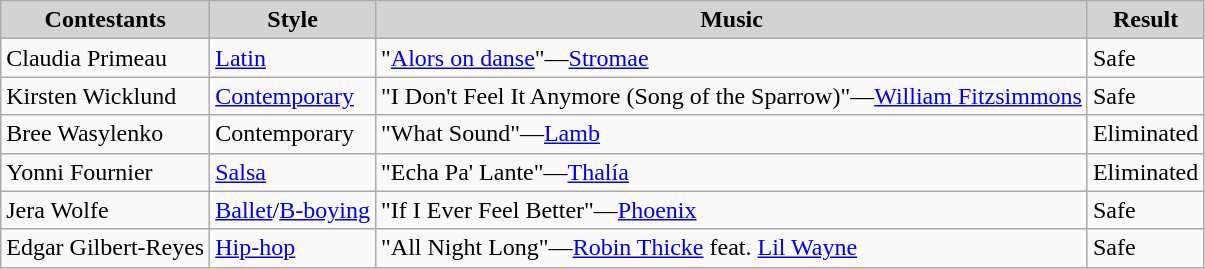<table class="wikitable">
<tr align="center" bgcolor="lightgrey">
<td><strong>Contestants</strong></td>
<td><strong>Style</strong></td>
<td><strong>Music</strong></td>
<td><strong>Result</strong></td>
</tr>
<tr>
<td>Claudia Primeau</td>
<td><a href='#'>Latin</a></td>
<td>"<a href='#'>Alors on danse</a>"—<a href='#'>Stromae</a></td>
<td>Safe</td>
</tr>
<tr>
<td>Kirsten Wicklund</td>
<td><a href='#'>Contemporary</a></td>
<td>"I Don't Feel It Anymore (Song of the Sparrow)"—<a href='#'>William Fitzsimmons</a></td>
<td>Safe</td>
</tr>
<tr>
<td>Bree Wasylenko</td>
<td>Contemporary</td>
<td>"What Sound"—<a href='#'>Lamb</a></td>
<td>Eliminated</td>
</tr>
<tr>
<td>Yonni Fournier</td>
<td><a href='#'>Salsa</a></td>
<td>"Echa Pa' Lante"—<a href='#'>Thalía</a></td>
<td>Eliminated</td>
</tr>
<tr>
<td>Jera Wolfe</td>
<td><a href='#'>Ballet</a>/<a href='#'>B-boying</a></td>
<td>"If I Ever Feel Better"—<a href='#'>Phoenix</a></td>
<td>Safe</td>
</tr>
<tr>
<td>Edgar Gilbert-Reyes</td>
<td><a href='#'>Hip-hop</a></td>
<td>"All Night Long"—<a href='#'>Robin Thicke</a> feat. <a href='#'>Lil Wayne</a></td>
<td>Safe</td>
</tr>
</table>
